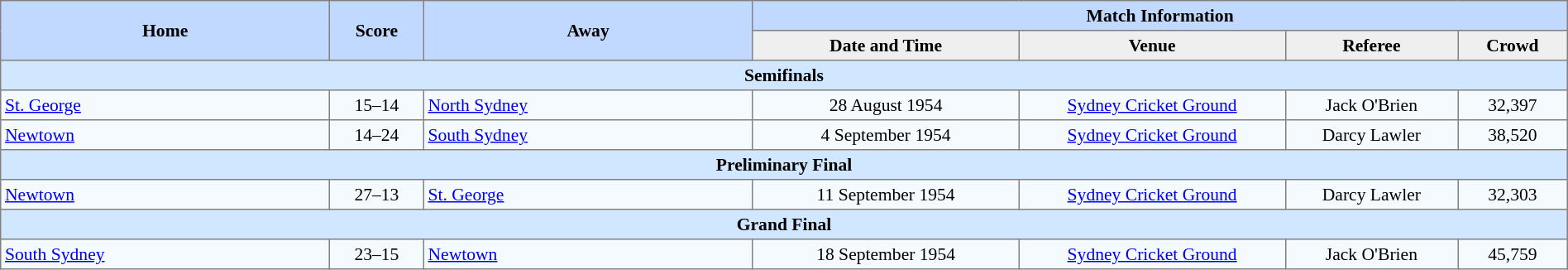<table border="1" cellpadding="3" cellspacing="0" style="border-collapse:collapse; font-size:90%; text-align:center; width:100%;">
<tr style="background:#c1d8ff;">
<th rowspan="2" style="width:21%;">Home</th>
<th rowspan="2" style="width:6%;">Score</th>
<th rowspan="2" style="width:21%;">Away</th>
<th colspan=6>Match Information</th>
</tr>
<tr style="background:#efefef;">
<th width=17%>Date and Time</th>
<th width=17%>Venue</th>
<th width=11%>Referee</th>
<th width=7%>Crowd</th>
</tr>
<tr style="background:#d0e7ff;">
<td colspan=7><strong>Semifinals</strong></td>
</tr>
<tr style="background:#f5faff;">
<td align=left> <a href='#'>St. George</a></td>
<td>15–14</td>
<td align=left> <a href='#'>North Sydney</a></td>
<td>28 August 1954</td>
<td><a href='#'>Sydney Cricket Ground</a></td>
<td>Jack O'Brien</td>
<td>32,397</td>
</tr>
<tr style="background:#f5faff;">
<td align=left> <a href='#'>Newtown</a></td>
<td>14–24</td>
<td align=left> <a href='#'>South Sydney</a></td>
<td>4 September 1954</td>
<td><a href='#'>Sydney Cricket Ground</a></td>
<td>Darcy Lawler</td>
<td>38,520</td>
</tr>
<tr style="background:#d0e7ff;">
<td colspan=7><strong>Preliminary Final</strong></td>
</tr>
<tr style="background:#f5faff;">
<td align=left> <a href='#'>Newtown</a></td>
<td>27–13</td>
<td align=left> <a href='#'>St. George</a></td>
<td>11 September 1954</td>
<td><a href='#'>Sydney Cricket Ground</a></td>
<td>Darcy Lawler</td>
<td>32,303</td>
</tr>
<tr style="background:#d0e7ff;">
<td colspan=7><strong>Grand Final</strong></td>
</tr>
<tr style="background:#f5faff;">
<td align=left> <a href='#'>South Sydney</a></td>
<td>23–15</td>
<td align=left> <a href='#'>Newtown</a></td>
<td>18 September 1954</td>
<td><a href='#'>Sydney Cricket Ground</a></td>
<td>Jack O'Brien</td>
<td>45,759</td>
</tr>
</table>
